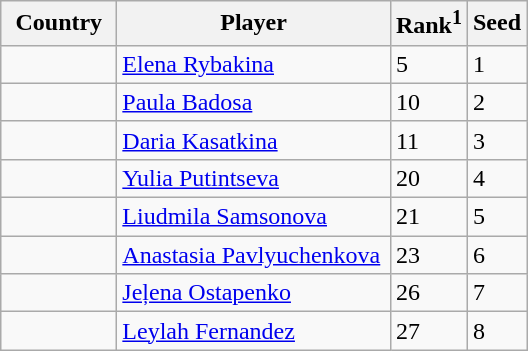<table class="sortable wikitable">
<tr>
<th width="70">Country</th>
<th width="175">Player</th>
<th>Rank<sup>1</sup></th>
<th>Seed</th>
</tr>
<tr>
<td></td>
<td><a href='#'>Elena Rybakina</a></td>
<td>5</td>
<td>1</td>
</tr>
<tr>
<td></td>
<td><a href='#'>Paula Badosa</a></td>
<td>10</td>
<td>2</td>
</tr>
<tr>
<td></td>
<td><a href='#'>Daria Kasatkina</a></td>
<td>11</td>
<td>3</td>
</tr>
<tr>
<td></td>
<td><a href='#'>Yulia Putintseva</a></td>
<td>20</td>
<td>4</td>
</tr>
<tr>
<td></td>
<td><a href='#'>Liudmila Samsonova</a></td>
<td>21</td>
<td>5</td>
</tr>
<tr>
<td></td>
<td><a href='#'>Anastasia Pavlyuchenkova</a></td>
<td>23</td>
<td>6</td>
</tr>
<tr>
<td></td>
<td><a href='#'>Jeļena Ostapenko</a></td>
<td>26</td>
<td>7</td>
</tr>
<tr>
<td></td>
<td><a href='#'>Leylah Fernandez</a></td>
<td>27</td>
<td>8</td>
</tr>
</table>
